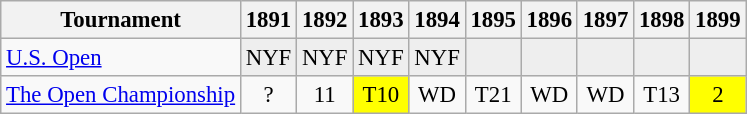<table class="wikitable" style="font-size:95%;text-align:center;">
<tr>
<th>Tournament</th>
<th>1891</th>
<th>1892</th>
<th>1893</th>
<th>1894</th>
<th>1895</th>
<th>1896</th>
<th>1897</th>
<th>1898</th>
<th>1899</th>
</tr>
<tr>
<td align=left><a href='#'>U.S. Open</a></td>
<td style="background:#eee;">NYF</td>
<td style="background:#eee;">NYF</td>
<td style="background:#eee;">NYF</td>
<td style="background:#eee;">NYF</td>
<td style="background:#eee;"></td>
<td style="background:#eee;"></td>
<td style="background:#eee;"></td>
<td style="background:#eee;"></td>
<td style="background:#eee;"></td>
</tr>
<tr>
<td align=left><a href='#'>The Open Championship</a></td>
<td>?</td>
<td>11</td>
<td style="background:yellow;">T10 </td>
<td>WD</td>
<td>T21</td>
<td>WD</td>
<td>WD</td>
<td>T13</td>
<td style="background:yellow;">2</td>
</tr>
</table>
